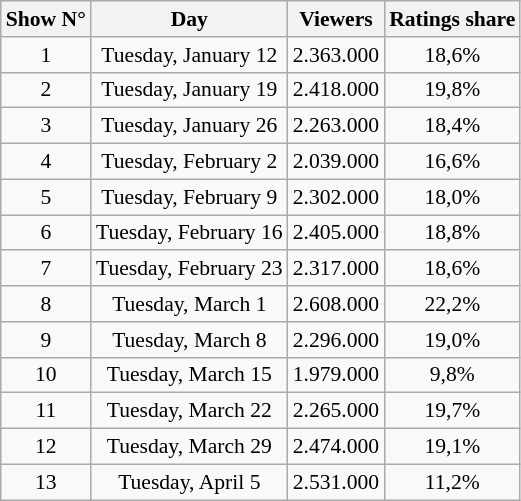<table class="wikitable sortable centre" style="text-align:center;font-size:90%">
<tr>
<th>Show N°</th>
<th>Day</th>
<th>Viewers</th>
<th>Ratings share</th>
</tr>
<tr>
<td>1</td>
<td>Tuesday, January 12</td>
<td>2.363.000</td>
<td>18,6%</td>
</tr>
<tr>
<td>2</td>
<td>Tuesday, January 19</td>
<td>2.418.000</td>
<td>19,8%</td>
</tr>
<tr>
<td>3</td>
<td>Tuesday, January 26</td>
<td>2.263.000</td>
<td>18,4%</td>
</tr>
<tr>
<td>4</td>
<td>Tuesday, February 2</td>
<td>2.039.000</td>
<td>16,6%</td>
</tr>
<tr>
<td>5</td>
<td>Tuesday, February 9</td>
<td>2.302.000</td>
<td>18,0%</td>
</tr>
<tr>
<td>6</td>
<td>Tuesday, February 16</td>
<td>2.405.000</td>
<td>18,8%</td>
</tr>
<tr>
<td>7</td>
<td>Tuesday, February 23</td>
<td>2.317.000</td>
<td>18,6%</td>
</tr>
<tr>
<td>8</td>
<td>Tuesday, March 1</td>
<td>2.608.000</td>
<td>22,2%</td>
</tr>
<tr>
<td>9</td>
<td>Tuesday, March 8</td>
<td>2.296.000</td>
<td>19,0%</td>
</tr>
<tr>
<td>10</td>
<td>Tuesday, March 15</td>
<td>1.979.000</td>
<td>9,8%</td>
</tr>
<tr>
<td>11</td>
<td>Tuesday, March 22</td>
<td>2.265.000</td>
<td>19,7%</td>
</tr>
<tr>
<td>12</td>
<td>Tuesday, March 29</td>
<td>2.474.000</td>
<td>19,1%</td>
</tr>
<tr>
<td>13</td>
<td>Tuesday, April 5</td>
<td>2.531.000</td>
<td>11,2%</td>
</tr>
</table>
